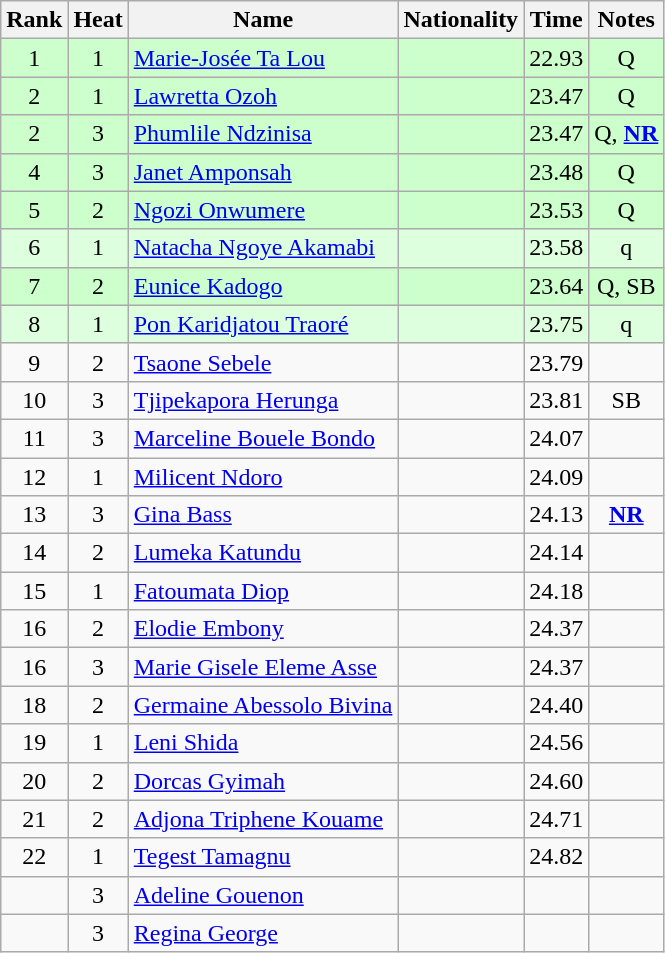<table class="wikitable sortable" style="text-align:center">
<tr>
<th>Rank</th>
<th>Heat</th>
<th>Name</th>
<th>Nationality</th>
<th>Time</th>
<th>Notes</th>
</tr>
<tr bgcolor=ccffcc>
<td>1</td>
<td>1</td>
<td align=left><a href='#'>Marie-Josée Ta Lou</a></td>
<td align=left></td>
<td>22.93</td>
<td>Q</td>
</tr>
<tr bgcolor=ccffcc>
<td>2</td>
<td>1</td>
<td align=left><a href='#'>Lawretta Ozoh</a></td>
<td align=left></td>
<td>23.47</td>
<td>Q</td>
</tr>
<tr bgcolor=ccffcc>
<td>2</td>
<td>3</td>
<td align=left><a href='#'>Phumlile Ndzinisa</a></td>
<td align=left></td>
<td>23.47</td>
<td>Q, <strong><a href='#'>NR</a></strong></td>
</tr>
<tr bgcolor=ccffcc>
<td>4</td>
<td>3</td>
<td align=left><a href='#'>Janet Amponsah</a></td>
<td align=left></td>
<td>23.48</td>
<td>Q</td>
</tr>
<tr bgcolor=ccffcc>
<td>5</td>
<td>2</td>
<td align=left><a href='#'>Ngozi Onwumere</a></td>
<td align=left></td>
<td>23.53</td>
<td>Q</td>
</tr>
<tr bgcolor=ddffdd>
<td>6</td>
<td>1</td>
<td align=left><a href='#'>Natacha Ngoye Akamabi</a></td>
<td align=left></td>
<td>23.58</td>
<td>q</td>
</tr>
<tr bgcolor=ccffcc>
<td>7</td>
<td>2</td>
<td align=left><a href='#'>Eunice Kadogo</a></td>
<td align=left></td>
<td>23.64</td>
<td>Q, SB</td>
</tr>
<tr bgcolor=ddffdd>
<td>8</td>
<td>1</td>
<td align=left><a href='#'>Pon Karidjatou Traoré</a></td>
<td align=left></td>
<td>23.75</td>
<td>q</td>
</tr>
<tr>
<td>9</td>
<td>2</td>
<td align=left><a href='#'>Tsaone Sebele</a></td>
<td align=left></td>
<td>23.79</td>
<td></td>
</tr>
<tr>
<td>10</td>
<td>3</td>
<td align=left><a href='#'>Tjipekapora Herunga</a></td>
<td align=left></td>
<td>23.81</td>
<td>SB</td>
</tr>
<tr>
<td>11</td>
<td>3</td>
<td align=left><a href='#'>Marceline Bouele Bondo</a></td>
<td align=left></td>
<td>24.07</td>
<td></td>
</tr>
<tr>
<td>12</td>
<td>1</td>
<td align=left><a href='#'>Milicent Ndoro</a></td>
<td align=left></td>
<td>24.09</td>
<td></td>
</tr>
<tr>
<td>13</td>
<td>3</td>
<td align=left><a href='#'>Gina Bass</a></td>
<td align=left></td>
<td>24.13</td>
<td><strong><a href='#'>NR</a></strong></td>
</tr>
<tr>
<td>14</td>
<td>2</td>
<td align=left><a href='#'>Lumeka Katundu</a></td>
<td align=left></td>
<td>24.14</td>
<td></td>
</tr>
<tr>
<td>15</td>
<td>1</td>
<td align=left><a href='#'>Fatoumata Diop</a></td>
<td align=left></td>
<td>24.18</td>
<td></td>
</tr>
<tr>
<td>16</td>
<td>2</td>
<td align=left><a href='#'>Elodie Embony</a></td>
<td align=left></td>
<td>24.37</td>
<td></td>
</tr>
<tr>
<td>16</td>
<td>3</td>
<td align=left><a href='#'>Marie Gisele Eleme Asse</a></td>
<td align=left></td>
<td>24.37</td>
<td></td>
</tr>
<tr>
<td>18</td>
<td>2</td>
<td align=left><a href='#'>Germaine Abessolo Bivina</a></td>
<td align=left></td>
<td>24.40</td>
<td></td>
</tr>
<tr>
<td>19</td>
<td>1</td>
<td align=left><a href='#'>Leni Shida</a></td>
<td align=left></td>
<td>24.56</td>
<td></td>
</tr>
<tr>
<td>20</td>
<td>2</td>
<td align=left><a href='#'>Dorcas Gyimah</a></td>
<td align=left></td>
<td>24.60</td>
<td></td>
</tr>
<tr>
<td>21</td>
<td>2</td>
<td align=left><a href='#'>Adjona Triphene Kouame</a></td>
<td align=left></td>
<td>24.71</td>
<td></td>
</tr>
<tr>
<td>22</td>
<td>1</td>
<td align=left><a href='#'>Tegest Tamagnu</a></td>
<td align=left></td>
<td>24.82</td>
<td></td>
</tr>
<tr>
<td></td>
<td>3</td>
<td align=left><a href='#'>Adeline Gouenon</a></td>
<td align=left></td>
<td></td>
<td></td>
</tr>
<tr>
<td></td>
<td>3</td>
<td align=left><a href='#'>Regina George</a></td>
<td align=left></td>
<td></td>
<td></td>
</tr>
</table>
